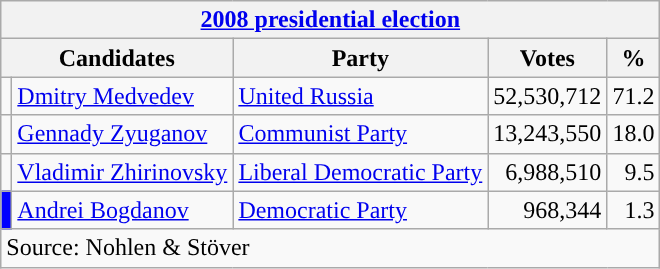<table class=wikitable style=text-align:right>
<tr>
<th colspan=5><a href='#'>2008 presidential election</a></th>
</tr>
<tr>
<th colspan=2>Candidates</th>
<th>Party</th>
<th>Votes</th>
<th>%</th>
</tr>
<tr>
<td style="background-color: "></td>
<td style="text-align:left;"><a href='#'>Dmitry Medvedev</a></td>
<td style="text-align:left;"><a href='#'>United Russia</a></td>
<td>52,530,712</td>
<td>71.2</td>
</tr>
<tr>
<td style="background-color: "></td>
<td style="text-align:left;"><a href='#'>Gennady Zyuganov</a></td>
<td style="text-align:left;"><a href='#'>Communist Party</a></td>
<td>13,243,550</td>
<td>18.0</td>
</tr>
<tr>
<td style="background-color: "></td>
<td style="text-align:left;"><a href='#'>Vladimir Zhirinovsky</a></td>
<td style="text-align:left;"><a href='#'>Liberal Democratic Party</a></td>
<td>6,988,510</td>
<td>9.5</td>
</tr>
<tr>
<td style="background-color: blue"></td>
<td style="text-align:left;"><a href='#'>Andrei Bogdanov</a></td>
<td style="text-align:left;"><a href='#'>Democratic Party</a></td>
<td>968,344</td>
<td>1.3</td>
</tr>
<tr>
<td style="text-align:left;" colspan=5>Source: Nohlen & Stöver</td>
</tr>
</table>
